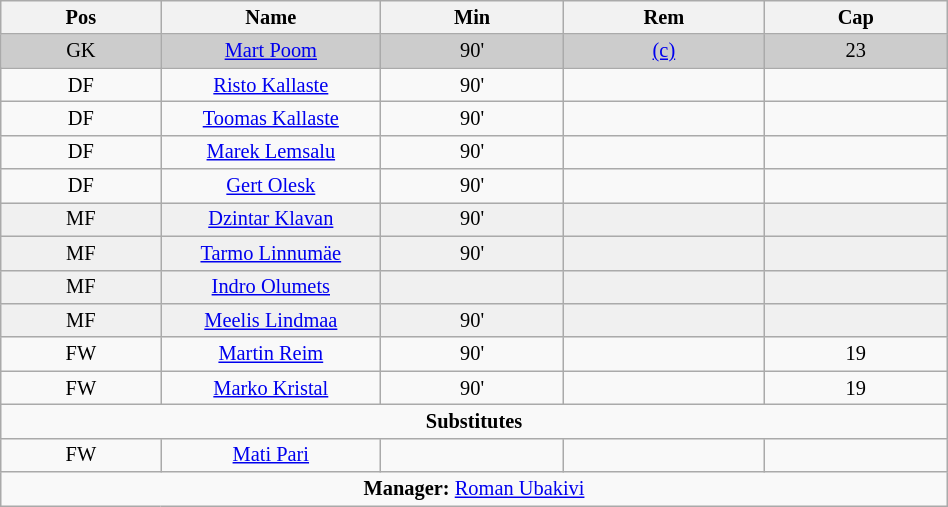<table class="wikitable collapsible collapsed" align="center" style="font-size:85%; text-align:center;" width="50%">
<tr>
<th>Pos</th>
<th width=140>Name</th>
<th>Min</th>
<th>Rem</th>
<th>Cap</th>
</tr>
<tr bgcolor="cccccc">
<td>GK</td>
<td><a href='#'>Mart Poom</a></td>
<td>90'</td>
<td><a href='#'>(c)</a></td>
<td>23</td>
</tr>
<tr>
<td>DF</td>
<td><a href='#'>Risto Kallaste</a></td>
<td>90'</td>
<td></td>
<td></td>
</tr>
<tr>
<td>DF</td>
<td><a href='#'>Toomas Kallaste</a></td>
<td>90'</td>
<td></td>
<td></td>
</tr>
<tr>
<td>DF</td>
<td><a href='#'>Marek Lemsalu</a></td>
<td>90'</td>
<td></td>
<td></td>
</tr>
<tr>
<td>DF</td>
<td><a href='#'>Gert Olesk</a></td>
<td>90'</td>
<td></td>
<td></td>
</tr>
<tr bgcolor="#F0F0F0">
<td>MF</td>
<td><a href='#'>Dzintar Klavan</a></td>
<td>90'</td>
<td></td>
<td></td>
</tr>
<tr bgcolor="#F0F0F0">
<td>MF</td>
<td><a href='#'>Tarmo Linnumäe</a></td>
<td>90'</td>
<td></td>
<td></td>
</tr>
<tr bgcolor="#F0F0F0">
<td>MF</td>
<td><a href='#'>Indro Olumets</a></td>
<td></td>
<td></td>
<td></td>
</tr>
<tr bgcolor="#F0F0F0">
<td>MF</td>
<td><a href='#'>Meelis Lindmaa</a></td>
<td>90'</td>
<td></td>
<td></td>
</tr>
<tr>
<td>FW</td>
<td><a href='#'>Martin Reim</a></td>
<td>90'</td>
<td></td>
<td>19</td>
</tr>
<tr>
<td>FW</td>
<td><a href='#'>Marko Kristal</a></td>
<td>90'</td>
<td></td>
<td>19</td>
</tr>
<tr>
<td colspan=5 align=center><strong>Substitutes</strong></td>
</tr>
<tr>
<td>FW</td>
<td><a href='#'>Mati Pari</a></td>
<td></td>
<td></td>
<td></td>
</tr>
<tr>
<td colspan=5 align=center><strong>Manager:</strong>  <a href='#'>Roman Ubakivi</a></td>
</tr>
</table>
